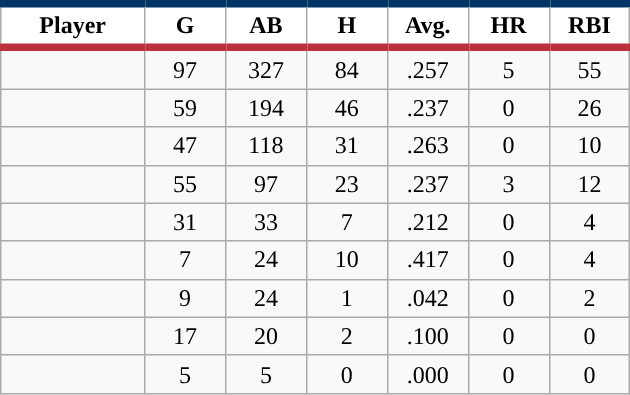<table class="wikitable sortable">
<tr>
<th style="background:#FFFFFF; border-top:#023465 5px solid; border-bottom:#ba313c 5px solid;" width="16%">Player</th>
<th style="background:#FFFFFF; border-top:#023465 5px solid; border-bottom:#ba313c 5px solid;" width="9%">G</th>
<th style="background:#FFFFFF; border-top:#023465 5px solid; border-bottom:#ba313c 5px solid;" width="9%">AB</th>
<th style="background:#FFFFFF; border-top:#023465 5px solid; border-bottom:#ba313c 5px solid;" width="9%">H</th>
<th style="background:#FFFFFF; border-top:#023465 5px solid; border-bottom:#ba313c 5px solid;" width="9%">Avg.</th>
<th style="background:#FFFFFF; border-top:#023465 5px solid; border-bottom:#ba313c 5px solid;" width="9%">HR</th>
<th style="background:#FFFFFF; border-top:#023465 5px solid; border-bottom:#ba313c 5px solid;" width="9%">RBI</th>
</tr>
<tr align="center">
<td></td>
<td>97</td>
<td>327</td>
<td>84</td>
<td>.257</td>
<td>5</td>
<td>55</td>
</tr>
<tr align="center">
<td></td>
<td>59</td>
<td>194</td>
<td>46</td>
<td>.237</td>
<td>0</td>
<td>26</td>
</tr>
<tr align="center">
<td></td>
<td>47</td>
<td>118</td>
<td>31</td>
<td>.263</td>
<td>0</td>
<td>10</td>
</tr>
<tr align="center">
<td></td>
<td>55</td>
<td>97</td>
<td>23</td>
<td>.237</td>
<td>3</td>
<td>12</td>
</tr>
<tr align="center">
<td></td>
<td>31</td>
<td>33</td>
<td>7</td>
<td>.212</td>
<td>0</td>
<td>4</td>
</tr>
<tr align="center">
<td></td>
<td>7</td>
<td>24</td>
<td>10</td>
<td>.417</td>
<td>0</td>
<td>4</td>
</tr>
<tr align="center">
<td></td>
<td>9</td>
<td>24</td>
<td>1</td>
<td>.042</td>
<td>0</td>
<td>2</td>
</tr>
<tr align="center">
<td></td>
<td>17</td>
<td>20</td>
<td>2</td>
<td>.100</td>
<td>0</td>
<td>0</td>
</tr>
<tr align="center">
<td></td>
<td>5</td>
<td>5</td>
<td>0</td>
<td>.000</td>
<td>0</td>
<td>0</td>
</tr>
</table>
